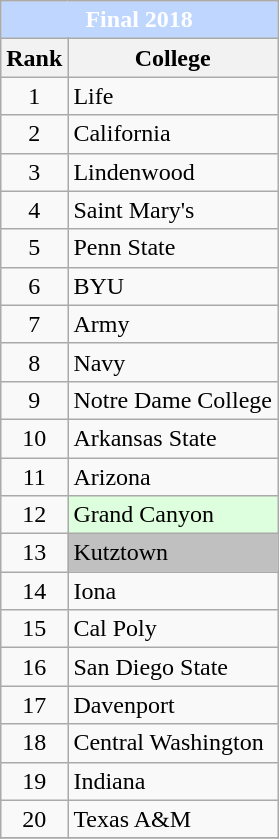<table class="wikitable sortable collapsible collapsed">
<tr>
<th colspan=2 style="background:#BFD7FF;color:white">Final 2018</th>
</tr>
<tr>
<th>Rank</th>
<th>College</th>
</tr>
<tr>
<td align="center ">1</td>
<td>Life</td>
</tr>
<tr>
<td align="center ">2</td>
<td>California</td>
</tr>
<tr>
<td align="center ">3</td>
<td>Lindenwood</td>
</tr>
<tr>
<td align="center ">4</td>
<td>Saint Mary's</td>
</tr>
<tr>
<td align="center ">5</td>
<td>Penn State</td>
</tr>
<tr>
<td align="center ">6</td>
<td>BYU</td>
</tr>
<tr>
<td align="center ">7</td>
<td>Army</td>
</tr>
<tr>
<td align="center ">8</td>
<td>Navy</td>
</tr>
<tr>
<td align="center ">9</td>
<td>Notre Dame College</td>
</tr>
<tr>
<td align="center ">10</td>
<td>Arkansas State</td>
</tr>
<tr>
<td align="center ">11</td>
<td>Arizona</td>
</tr>
<tr>
<td align="center ">12</td>
<td style="background:#dfd;">Grand Canyon</td>
</tr>
<tr>
<td align="center ">13</td>
<td style="background:silver">Kutztown</td>
</tr>
<tr>
<td align="center ">14</td>
<td>Iona</td>
</tr>
<tr>
<td align="center ">15</td>
<td>Cal Poly</td>
</tr>
<tr>
<td align="center ">16</td>
<td>San Diego State</td>
</tr>
<tr>
<td align="center ">17</td>
<td>Davenport</td>
</tr>
<tr>
<td align="center ">18</td>
<td>Central Washington</td>
</tr>
<tr>
<td align="center ">19</td>
<td>Indiana</td>
</tr>
<tr>
<td align="center ">20</td>
<td>Texas A&M</td>
</tr>
<tr>
</tr>
</table>
